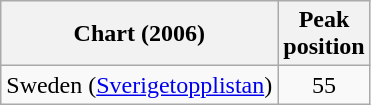<table class="wikitable">
<tr>
<th>Chart (2006)</th>
<th>Peak<br>position</th>
</tr>
<tr>
<td>Sweden (<a href='#'>Sverigetopplistan</a>)</td>
<td align="center">55</td>
</tr>
</table>
